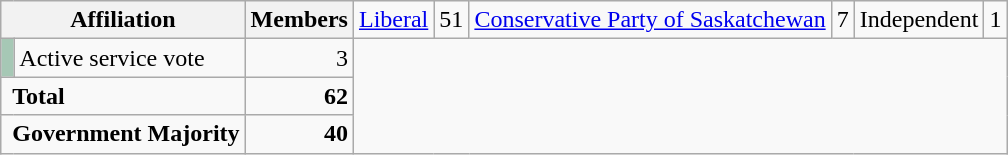<table class="wikitable">
<tr>
<th colspan="2">Affiliation</th>
<th>Members<br></th>
<td><a href='#'>Liberal</a></td>
<td align="right">51<br></td>
<td><a href='#'>Conservative Party of Saskatchewan</a></td>
<td align="right">7<br></td>
<td>Independent</td>
<td align="right">1</td>
</tr>
<tr>
<td bgcolor="#A6C8B5"></td>
<td>Active service vote </td>
<td align="right">3</td>
</tr>
<tr>
<td colspan="2" rowspan="1"> <strong>Total</strong><br></td>
<td align="right"><strong>62</strong></td>
</tr>
<tr>
<td colspan="2" rowspan="1"> <strong>Government Majority</strong><br></td>
<td align="right"><strong>40</strong></td>
</tr>
</table>
